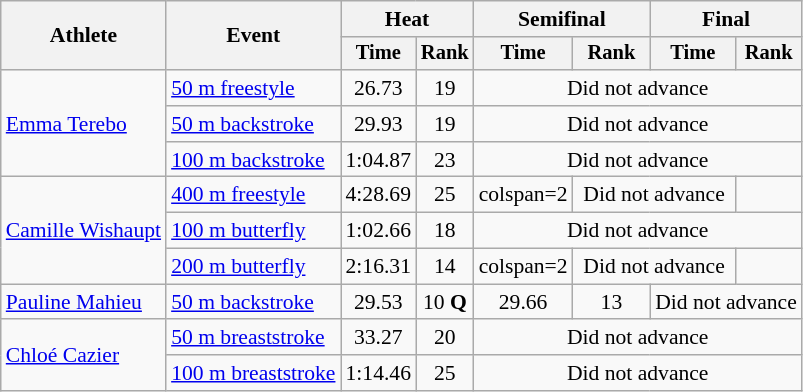<table class=wikitable style="font-size:90%">
<tr>
<th rowspan=2>Athlete</th>
<th rowspan=2>Event</th>
<th colspan="2">Heat</th>
<th colspan="2">Semifinal</th>
<th colspan="2">Final</th>
</tr>
<tr style="font-size:95%">
<th>Time</th>
<th>Rank</th>
<th>Time</th>
<th>Rank</th>
<th>Time</th>
<th>Rank</th>
</tr>
<tr align=center>
<td align=left rowspan=3><a href='#'>Emma Terebo</a></td>
<td align=left><a href='#'>50 m freestyle</a></td>
<td>26.73</td>
<td>19</td>
<td colspan=4>Did not advance</td>
</tr>
<tr align=center>
<td align=left><a href='#'>50 m backstroke</a></td>
<td>29.93</td>
<td>19</td>
<td colspan=4>Did not advance</td>
</tr>
<tr align=center>
<td align=left><a href='#'>100 m backstroke</a></td>
<td>1:04.87</td>
<td>23</td>
<td colspan=4>Did not advance</td>
</tr>
<tr align=center>
<td align=left rowspan=3><a href='#'>Camille Wishaupt</a></td>
<td align=left><a href='#'>400 m freestyle</a></td>
<td>4:28.69</td>
<td>25</td>
<td>colspan=2 </td>
<td colspan=2>Did not advance</td>
</tr>
<tr align=center>
<td align=left><a href='#'>100 m butterfly</a></td>
<td>1:02.66</td>
<td>18</td>
<td colspan=4>Did not advance</td>
</tr>
<tr align=center>
<td align=left><a href='#'>200 m butterfly</a></td>
<td>2:16.31</td>
<td>14</td>
<td>colspan=2 </td>
<td colspan=2>Did not advance</td>
</tr>
<tr align=center>
<td align=left><a href='#'>Pauline Mahieu</a></td>
<td align=left><a href='#'>50 m backstroke</a></td>
<td>29.53</td>
<td>10 <strong>Q</strong></td>
<td>29.66</td>
<td>13</td>
<td colspan=2>Did not advance</td>
</tr>
<tr align=center>
<td align=left rowspan=2><a href='#'>Chloé Cazier</a></td>
<td align=left><a href='#'>50 m breaststroke</a></td>
<td>33.27</td>
<td>20</td>
<td colspan=4>Did not advance</td>
</tr>
<tr align=center>
<td align=left><a href='#'>100 m breaststroke</a></td>
<td>1:14.46</td>
<td>25</td>
<td colspan=4>Did not advance</td>
</tr>
</table>
